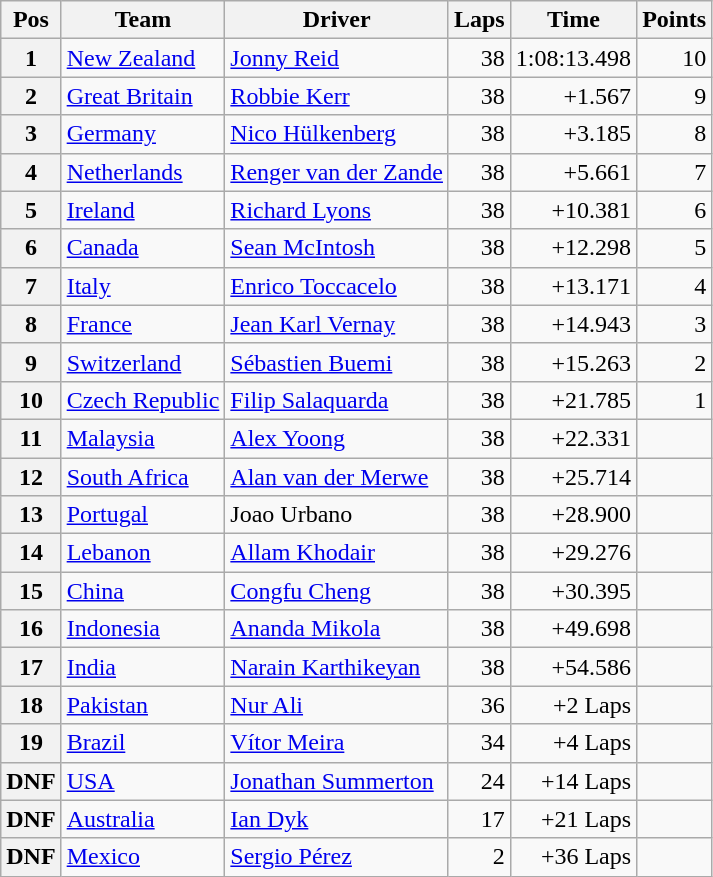<table class="wikitable">
<tr>
<th>Pos</th>
<th>Team</th>
<th>Driver</th>
<th>Laps</th>
<th>Time</th>
<th>Points</th>
</tr>
<tr>
<th>1</th>
<td> <a href='#'>New Zealand</a></td>
<td><a href='#'>Jonny Reid</a></td>
<td align="right">38</td>
<td align="right">1:08:13.498</td>
<td align="right">10</td>
</tr>
<tr>
<th>2</th>
<td> <a href='#'>Great Britain</a></td>
<td><a href='#'>Robbie Kerr</a></td>
<td align="right">38</td>
<td align="right">+1.567</td>
<td align="right">9</td>
</tr>
<tr>
<th>3</th>
<td> <a href='#'>Germany</a></td>
<td><a href='#'>Nico Hülkenberg</a></td>
<td align="right">38</td>
<td align="right">+3.185</td>
<td align="right">8</td>
</tr>
<tr>
<th>4</th>
<td> <a href='#'>Netherlands</a></td>
<td><a href='#'>Renger van der Zande</a></td>
<td align="right">38</td>
<td align="right">+5.661</td>
<td align="right">7</td>
</tr>
<tr>
<th>5</th>
<td> <a href='#'>Ireland</a></td>
<td><a href='#'>Richard Lyons</a></td>
<td align="right">38</td>
<td align="right">+10.381</td>
<td align="right">6</td>
</tr>
<tr>
<th>6</th>
<td> <a href='#'>Canada</a></td>
<td><a href='#'>Sean McIntosh</a></td>
<td align="right">38</td>
<td align="right">+12.298</td>
<td align="right">5</td>
</tr>
<tr>
<th>7</th>
<td> <a href='#'>Italy</a></td>
<td><a href='#'>Enrico Toccacelo</a></td>
<td align="right">38</td>
<td align="right">+13.171</td>
<td align="right">4</td>
</tr>
<tr>
<th>8</th>
<td> <a href='#'>France</a></td>
<td><a href='#'>Jean Karl Vernay</a></td>
<td align="right">38</td>
<td align="right">+14.943</td>
<td align="right">3</td>
</tr>
<tr>
<th>9</th>
<td> <a href='#'>Switzerland</a></td>
<td><a href='#'>Sébastien Buemi</a></td>
<td align="right">38</td>
<td align="right">+15.263</td>
<td align="right">2</td>
</tr>
<tr>
<th>10</th>
<td> <a href='#'>Czech Republic</a></td>
<td><a href='#'>Filip Salaquarda</a></td>
<td align="right">38</td>
<td align="right">+21.785</td>
<td align="right">1</td>
</tr>
<tr>
<th>11</th>
<td> <a href='#'>Malaysia</a></td>
<td><a href='#'>Alex Yoong</a></td>
<td align="right">38</td>
<td align="right">+22.331</td>
<td align="right"></td>
</tr>
<tr>
<th>12</th>
<td> <a href='#'>South Africa</a></td>
<td><a href='#'>Alan van der Merwe</a></td>
<td align="right">38</td>
<td align="right">+25.714</td>
<td align="right"></td>
</tr>
<tr>
<th>13</th>
<td> <a href='#'>Portugal</a></td>
<td>Joao Urbano</td>
<td align="right">38</td>
<td align="right">+28.900</td>
<td align="right"></td>
</tr>
<tr>
<th>14</th>
<td> <a href='#'>Lebanon</a></td>
<td><a href='#'>Allam Khodair</a></td>
<td align="right">38</td>
<td align="right">+29.276</td>
<td align="right"></td>
</tr>
<tr>
<th>15</th>
<td> <a href='#'>China</a></td>
<td><a href='#'>Congfu Cheng</a></td>
<td align="right">38</td>
<td align="right">+30.395</td>
<td align="right"></td>
</tr>
<tr>
<th>16</th>
<td> <a href='#'>Indonesia</a></td>
<td><a href='#'>Ananda Mikola</a></td>
<td align="right">38</td>
<td align="right">+49.698</td>
<td align="right"></td>
</tr>
<tr>
<th>17</th>
<td> <a href='#'>India</a></td>
<td><a href='#'>Narain Karthikeyan</a></td>
<td align="right">38</td>
<td align="right">+54.586</td>
<td align="right"></td>
</tr>
<tr>
<th>18</th>
<td> <a href='#'>Pakistan</a></td>
<td><a href='#'>Nur Ali</a></td>
<td align="right">36</td>
<td align="right">+2 Laps</td>
<td align="right"></td>
</tr>
<tr>
<th>19</th>
<td> <a href='#'>Brazil</a></td>
<td><a href='#'>Vítor Meira</a></td>
<td align="right">34</td>
<td align="right">+4 Laps</td>
<td align="right"></td>
</tr>
<tr>
<th>DNF</th>
<td> <a href='#'>USA</a></td>
<td><a href='#'>Jonathan Summerton</a></td>
<td align="right">24</td>
<td align="right">+14 Laps</td>
<td align="right"></td>
</tr>
<tr>
<th>DNF</th>
<td> <a href='#'>Australia</a></td>
<td><a href='#'>Ian Dyk</a></td>
<td align="right">17</td>
<td align="right">+21 Laps</td>
<td align="right"></td>
</tr>
<tr>
<th>DNF</th>
<td> <a href='#'>Mexico</a></td>
<td><a href='#'>Sergio Pérez</a></td>
<td align="right">2</td>
<td align="right">+36 Laps</td>
<td align="right"></td>
</tr>
</table>
